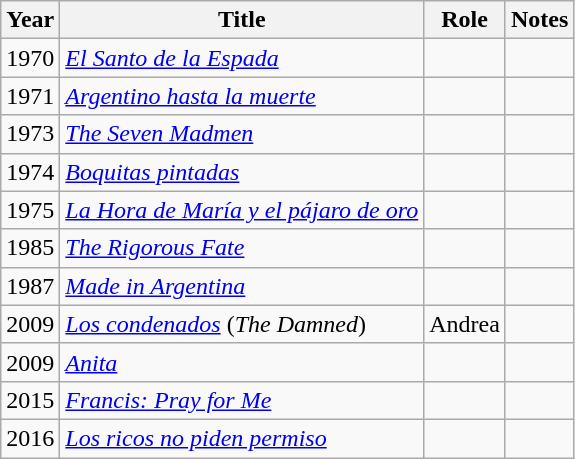<table class="wikitable sortable">
<tr>
<th>Year</th>
<th>Title</th>
<th>Role</th>
<th class="unsortable">Notes</th>
</tr>
<tr>
<td>1970</td>
<td><em><a href='#'>El Santo de la Espada</a></em></td>
<td></td>
<td></td>
</tr>
<tr>
<td>1971</td>
<td><em><a href='#'>Argentino hasta la muerte</a></em></td>
<td></td>
<td></td>
</tr>
<tr>
<td>1973</td>
<td><em><a href='#'>The Seven Madmen</a></em></td>
<td></td>
<td></td>
</tr>
<tr>
<td>1974</td>
<td><em><a href='#'>Boquitas pintadas</a></em></td>
<td></td>
<td></td>
</tr>
<tr>
<td>1975</td>
<td><em><a href='#'>La Hora de María y el pájaro de oro</a></em></td>
<td></td>
<td></td>
</tr>
<tr>
<td>1985</td>
<td><em><a href='#'>The Rigorous Fate</a></em></td>
<td></td>
<td></td>
</tr>
<tr>
<td>1987</td>
<td><em><a href='#'>Made in Argentina</a></em></td>
<td></td>
<td></td>
</tr>
<tr>
<td>2009</td>
<td><em><a href='#'>Los condenados</a></em> (<em>The Damned</em>)</td>
<td>Andrea</td>
<td align = "center"></td>
</tr>
<tr>
<td>2009</td>
<td><em><a href='#'>Anita</a></em></td>
<td></td>
<td></td>
</tr>
<tr>
<td>2015</td>
<td><em><a href='#'>Francis: Pray for Me</a></em></td>
<td></td>
<td></td>
</tr>
<tr>
<td>2016</td>
<td><em><a href='#'>Los ricos no piden permiso</a></em></td>
<td></td>
<td></td>
</tr>
</table>
